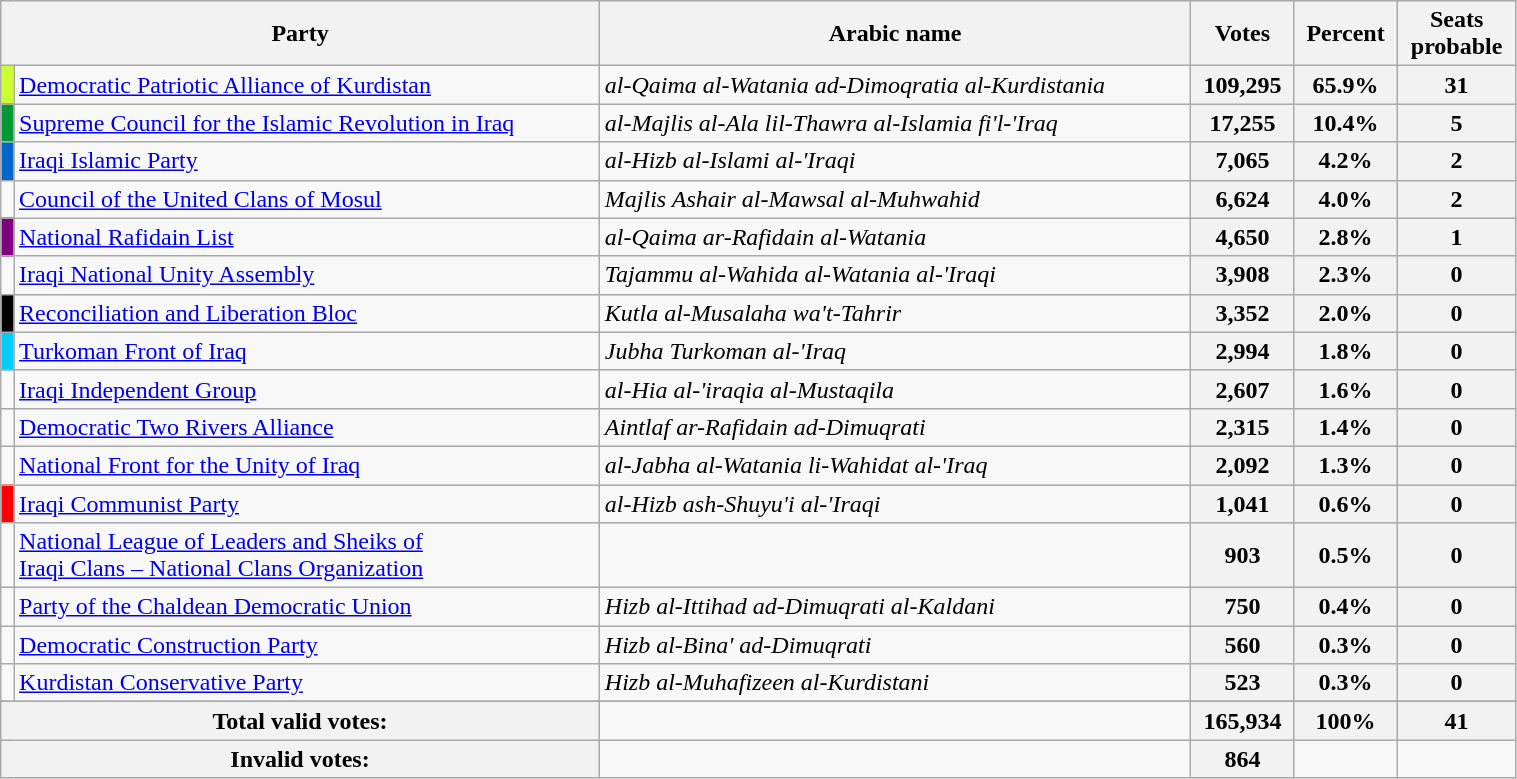<table class="wikitable" width=80% align="center" style="background: #f8f8f8; white-space: nowrap; text-align: left">
<tr style="background-color:#E9E9E9" style="text-align: center; background: #e8e8e8">
<th colspan=2>Party</th>
<th>Arabic name</th>
<th>Votes</th>
<th>Percent</th>
<th>Seats <br> probable</th>
</tr>
<tr>
<td bgcolor="#CCFF33"></td>
<td><a href='#'>Democratic Patriotic Alliance of Kurdistan</a></td>
<td><em>al-Qaima al-Watania ad-Dimoqratia al-Kurdistania</em></td>
<th align="right">109,295</th>
<th align="right">65.9%</th>
<th align="right">31</th>
</tr>
<tr>
<td bgcolor="#009933"></td>
<td><a href='#'>Supreme Council for the Islamic Revolution in Iraq</a></td>
<td><em>al-Majlis al-Ala lil-Thawra al-Islamia fi'l-'Iraq</em></td>
<th align="right">17,255</th>
<th align="right">10.4%</th>
<th align="right">5</th>
</tr>
<tr>
<td bgcolor="#0066CC"></td>
<td><a href='#'>Iraqi Islamic Party</a></td>
<td><em>al-Hizb al-Islami al-'Iraqi</em></td>
<th align="right">7,065</th>
<th align="right">4.2%</th>
<th align="right">2</th>
</tr>
<tr>
<td></td>
<td><a href='#'>Council of the United Clans of Mosul</a></td>
<td><em>Majlis Ashair al-Mawsal al-Muhwahid</em></td>
<th align="right">6,624</th>
<th align="right">4.0%</th>
<th align="right">2</th>
</tr>
<tr>
<td bgcolor="#800080"></td>
<td><a href='#'>National Rafidain List</a></td>
<td><em>al-Qaima ar-Rafidain al-Watania</em></td>
<th align="right">4,650</th>
<th align="right">2.8%</th>
<th align="right">1</th>
</tr>
<tr>
<td></td>
<td><a href='#'>Iraqi National Unity Assembly</a></td>
<td><em>Tajammu al-Wahida al-Watania al-'Iraqi</em></td>
<th align="right">3,908</th>
<th align="right">2.3%</th>
<th align="right">0</th>
</tr>
<tr>
<td bgcolor="#000000"></td>
<td><a href='#'>Reconciliation and Liberation Bloc</a></td>
<td><em>Kutla al-Musalaha wa't-Tahrir</em></td>
<th align="right">3,352</th>
<th align="right">2.0%</th>
<th align="right">0</th>
</tr>
<tr>
<td bgcolor="#00CCFF"></td>
<td><a href='#'>Turkoman Front of Iraq</a></td>
<td><em>Jubha Turkoman al-'Iraq</em></td>
<th align="right">2,994</th>
<th align="right">1.8%</th>
<th align="right">0</th>
</tr>
<tr>
<td></td>
<td><a href='#'>Iraqi Independent Group</a></td>
<td><em>al-Hia al-'iraqia al-Mustaqila</em></td>
<th align="right">2,607</th>
<th align="right">1.6%</th>
<th align="right">0</th>
</tr>
<tr>
<td></td>
<td><a href='#'>Democratic Two Rivers Alliance</a></td>
<td><em>Aintlaf ar-Rafidain ad-Dimuqrati</em></td>
<th align="right">2,315</th>
<th align="right">1.4%</th>
<th align="right">0</th>
</tr>
<tr>
<td></td>
<td><a href='#'>National Front for the Unity of Iraq</a></td>
<td><em>al-Jabha al-Watania li-Wahidat al-'Iraq</em></td>
<th align="right">2,092</th>
<th align="right">1.3%</th>
<th align="right">0</th>
</tr>
<tr>
<td bgcolor="#FF0000"></td>
<td><a href='#'>Iraqi Communist Party</a></td>
<td><em>al-Hizb ash-Shuyu'i al-'Iraqi</em></td>
<th align="right">1,041</th>
<th align="right">0.6%</th>
<th align="right">0</th>
</tr>
<tr>
<td></td>
<td><a href='#'>National League of Leaders and Sheiks of</a><br><a href='#'>Iraqi Clans – National Clans Organization</a></td>
<td></td>
<th align="right">903</th>
<th align="right">0.5%</th>
<th align="right">0</th>
</tr>
<tr>
<td></td>
<td><a href='#'>Party of the Chaldean Democratic Union</a></td>
<td><em>Hizb al-Ittihad ad-Dimuqrati al-Kaldani</em></td>
<th align="right">750</th>
<th align="right">0.4%</th>
<th align="right">0</th>
</tr>
<tr>
<td></td>
<td><a href='#'>Democratic Construction Party</a></td>
<td><em>Hizb al-Bina' ad-Dimuqrati</em></td>
<th align="right">560</th>
<th align="right">0.3%</th>
<th align="right">0</th>
</tr>
<tr>
<td></td>
<td><a href='#'>Kurdistan Conservative Party</a></td>
<td><em>Hizb al-Muhafizeen al-Kurdistani</em></td>
<th align="right">523</th>
<th align="right">0.3%</th>
<th align="right">0</th>
</tr>
<tr>
</tr>
<tr>
<th colspan=2>Total valid votes:</th>
<td></td>
<th align="right">165,934</th>
<th align="right">100%</th>
<th align="right">41</th>
</tr>
<tr>
<th colspan=2>Invalid votes:</th>
<td></td>
<th align="right">864</th>
<td></td>
</tr>
</table>
